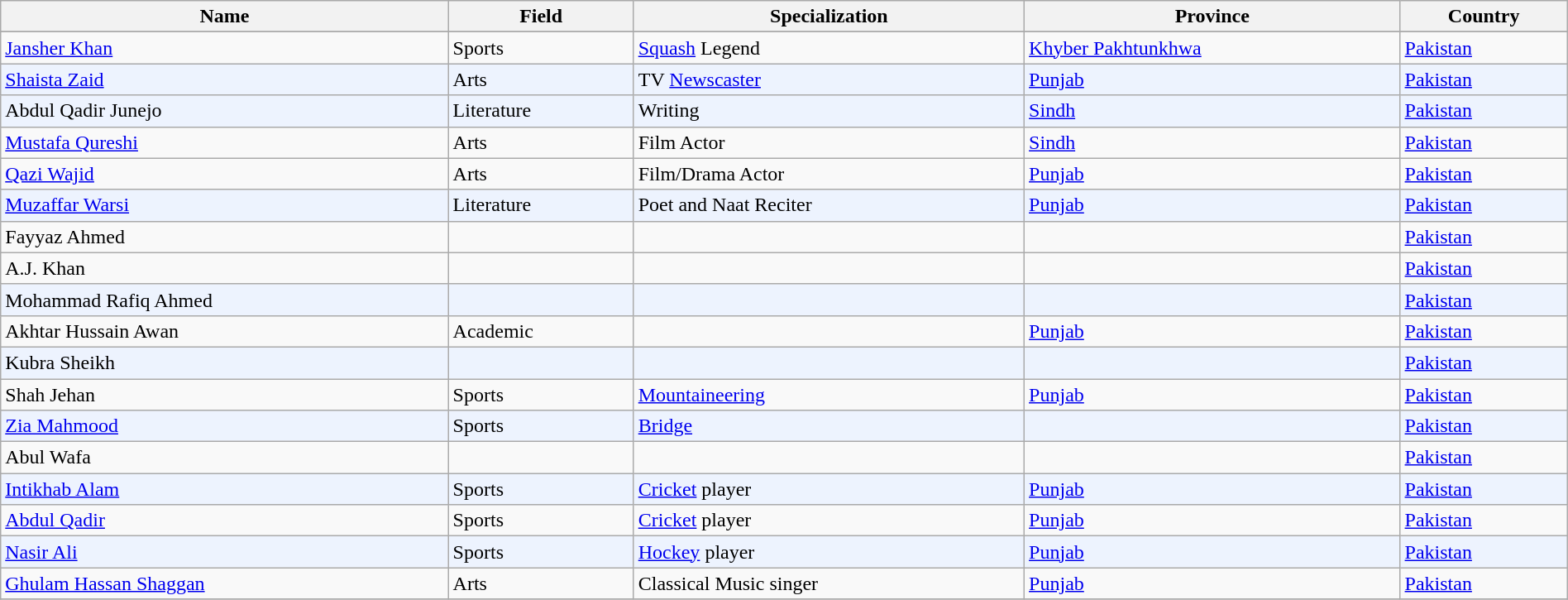<table class="wikitable sortable" width="100%">
<tr>
<th>Name</th>
<th>Field</th>
<th>Specialization</th>
<th>Province</th>
<th>Country</th>
</tr>
<tr bgcolor=#edf3fe>
</tr>
<tr>
<td><a href='#'>Jansher Khan</a></td>
<td>Sports</td>
<td><a href='#'>Squash</a> Legend</td>
<td><a href='#'>Khyber Pakhtunkhwa</a></td>
<td><a href='#'>Pakistan</a></td>
</tr>
<tr bgcolor=#edf3fe>
<td><a href='#'>Shaista Zaid</a></td>
<td>Arts</td>
<td>TV <a href='#'>Newscaster</a></td>
<td><a href='#'>Punjab</a></td>
<td><a href='#'>Pakistan</a></td>
</tr>
<tr bgcolor=#edf3fe>
<td>Abdul Qadir Junejo</td>
<td>Literature</td>
<td>Writing</td>
<td><a href='#'>Sindh</a></td>
<td><a href='#'>Pakistan</a></td>
</tr>
<tr>
<td><a href='#'>Mustafa Qureshi</a></td>
<td>Arts</td>
<td>Film Actor</td>
<td><a href='#'>Sindh</a></td>
<td><a href='#'>Pakistan</a></td>
</tr>
<tr>
<td><a href='#'>Qazi Wajid</a></td>
<td>Arts</td>
<td>Film/Drama Actor</td>
<td><a href='#'>Punjab</a></td>
<td><a href='#'>Pakistan</a></td>
</tr>
<tr bgcolor=#edf3fe>
<td><a href='#'>Muzaffar Warsi</a></td>
<td>Literature</td>
<td>Poet and Naat Reciter</td>
<td><a href='#'>Punjab</a></td>
<td><a href='#'>Pakistan</a></td>
</tr>
<tr>
<td>Fayyaz Ahmed</td>
<td></td>
<td></td>
<td></td>
<td><a href='#'>Pakistan</a></td>
</tr>
<tr>
<td>A.J. Khan</td>
<td></td>
<td></td>
<td></td>
<td><a href='#'>Pakistan</a></td>
</tr>
<tr bgcolor=#edf3fe>
<td>Mohammad Rafiq Ahmed</td>
<td></td>
<td></td>
<td></td>
<td><a href='#'>Pakistan</a></td>
</tr>
<tr>
<td>Akhtar Hussain Awan</td>
<td>Academic</td>
<td></td>
<td><a href='#'>Punjab</a></td>
<td><a href='#'>Pakistan</a></td>
</tr>
<tr bgcolor=#edf3fe>
<td>Kubra Sheikh</td>
<td></td>
<td></td>
<td></td>
<td><a href='#'>Pakistan</a></td>
</tr>
<tr>
<td>Shah Jehan</td>
<td>Sports</td>
<td><a href='#'>Mountaineering</a></td>
<td><a href='#'>Punjab</a></td>
<td><a href='#'>Pakistan</a></td>
</tr>
<tr bgcolor=#edf3fe>
<td><a href='#'>Zia Mahmood</a></td>
<td>Sports</td>
<td><a href='#'>Bridge</a></td>
<td></td>
<td><a href='#'>Pakistan</a></td>
</tr>
<tr>
<td>Abul Wafa</td>
<td></td>
<td></td>
<td></td>
<td><a href='#'>Pakistan</a></td>
</tr>
<tr bgcolor=#edf3fe>
<td><a href='#'>Intikhab Alam</a></td>
<td>Sports</td>
<td><a href='#'>Cricket</a> player</td>
<td><a href='#'>Punjab</a></td>
<td><a href='#'>Pakistan</a></td>
</tr>
<tr>
<td><a href='#'>Abdul Qadir</a></td>
<td>Sports</td>
<td><a href='#'>Cricket</a> player</td>
<td><a href='#'>Punjab</a></td>
<td><a href='#'>Pakistan</a></td>
</tr>
<tr bgcolor=#edf3fe>
<td><a href='#'>Nasir Ali</a></td>
<td>Sports</td>
<td><a href='#'>Hockey</a> player</td>
<td><a href='#'>Punjab</a></td>
<td><a href='#'>Pakistan</a></td>
</tr>
<tr>
<td><a href='#'>Ghulam Hassan Shaggan</a></td>
<td>Arts</td>
<td>Classical Music singer</td>
<td><a href='#'>Punjab</a></td>
<td><a href='#'>Pakistan</a></td>
</tr>
<tr bgcolor=#edf3fe>
</tr>
</table>
